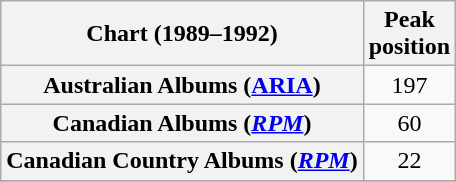<table class="wikitable sortable plainrowheaders" style="text-align:center">
<tr>
<th scope="col">Chart (1989–1992)</th>
<th scope="col">Peak<br> position</th>
</tr>
<tr>
<th scope="row">Australian Albums (<a href='#'>ARIA</a>)</th>
<td>197</td>
</tr>
<tr>
<th scope="row">Canadian Albums (<em><a href='#'>RPM</a></em>)</th>
<td>60</td>
</tr>
<tr>
<th scope="row">Canadian Country Albums (<em><a href='#'>RPM</a></em>)</th>
<td>22</td>
</tr>
<tr>
</tr>
<tr>
</tr>
</table>
